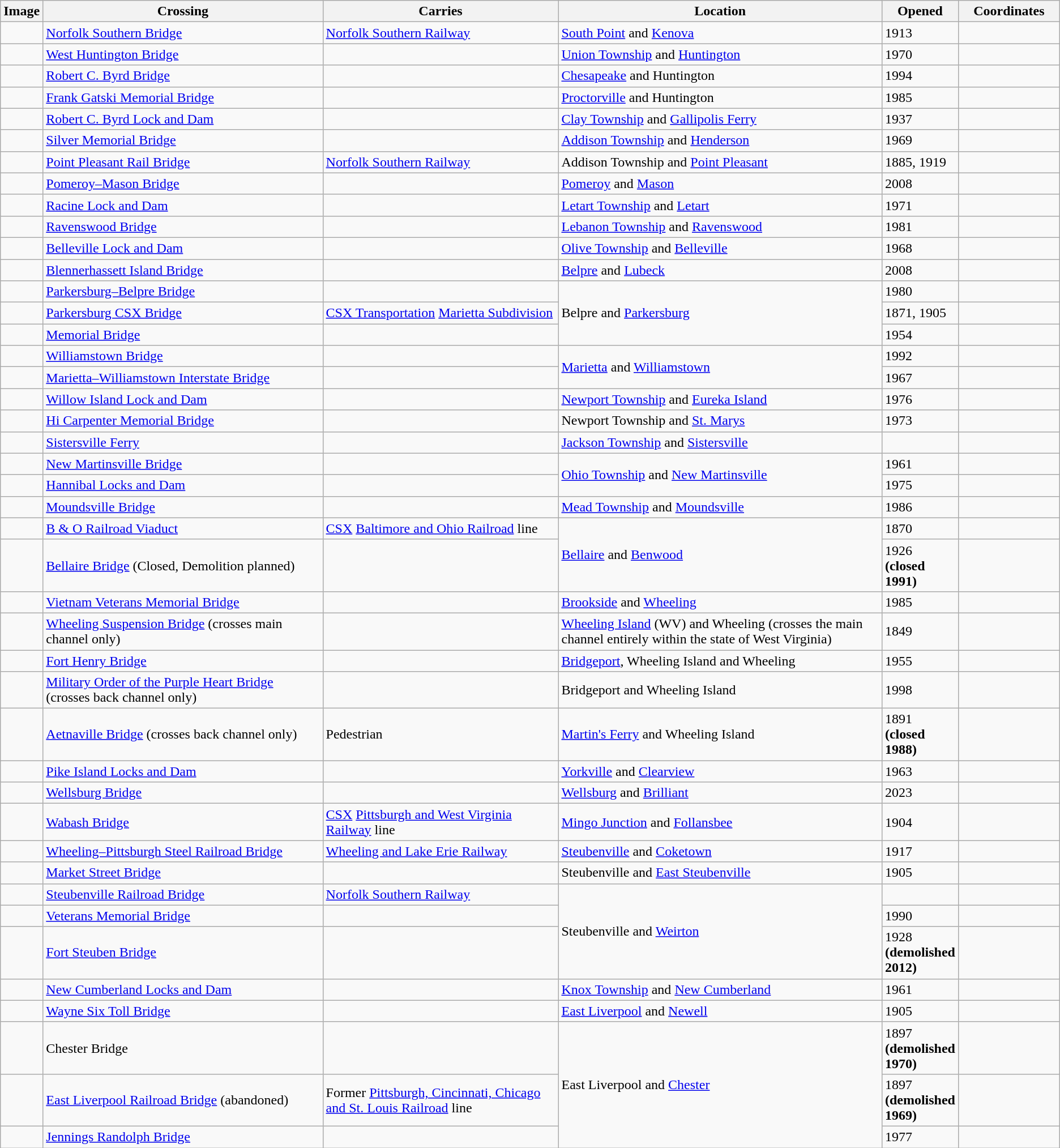<table class="wikitable sortable">
<tr>
<th>Image</th>
<th style="width:30%">Crossing</th>
<th style="width:25%">Carries</th>
<th style="width:35%">Location</th>
<th>Opened</th>
<th style="width:10%">Coordinates</th>
</tr>
<tr>
<td></td>
<td><a href='#'>Norfolk Southern Bridge</a></td>
<td><a href='#'>Norfolk Southern Railway</a></td>
<td><a href='#'>South Point</a> and <a href='#'>Kenova</a></td>
<td>1913</td>
<td></td>
</tr>
<tr>
<td></td>
<td><a href='#'>West Huntington Bridge</a></td>
<td></td>
<td><a href='#'>Union Township</a> and <a href='#'>Huntington</a></td>
<td>1970</td>
<td></td>
</tr>
<tr>
<td></td>
<td><a href='#'>Robert C. Byrd Bridge</a></td>
<td></td>
<td><a href='#'>Chesapeake</a> and Huntington</td>
<td>1994</td>
<td></td>
</tr>
<tr>
<td></td>
<td><a href='#'>Frank Gatski Memorial Bridge</a></td>
<td></td>
<td><a href='#'>Proctorville</a> and Huntington</td>
<td>1985</td>
<td></td>
</tr>
<tr>
<td></td>
<td><a href='#'>Robert C. Byrd Lock and Dam</a></td>
<td></td>
<td><a href='#'>Clay Township</a> and <a href='#'>Gallipolis Ferry</a></td>
<td>1937</td>
<td></td>
</tr>
<tr>
<td></td>
<td><a href='#'>Silver Memorial Bridge</a></td>
<td></td>
<td><a href='#'>Addison Township</a> and <a href='#'>Henderson</a></td>
<td>1969</td>
<td></td>
</tr>
<tr>
<td></td>
<td><a href='#'>Point Pleasant Rail Bridge</a></td>
<td><a href='#'>Norfolk Southern Railway</a></td>
<td>Addison Township and <a href='#'>Point Pleasant</a></td>
<td>1885, 1919</td>
<td></td>
</tr>
<tr>
<td></td>
<td><a href='#'>Pomeroy–Mason Bridge</a></td>
<td></td>
<td><a href='#'>Pomeroy</a> and <a href='#'>Mason</a></td>
<td>2008</td>
<td></td>
</tr>
<tr>
<td></td>
<td><a href='#'>Racine Lock and Dam</a></td>
<td></td>
<td><a href='#'>Letart Township</a> and <a href='#'>Letart</a></td>
<td>1971</td>
<td></td>
</tr>
<tr>
<td></td>
<td><a href='#'>Ravenswood Bridge</a></td>
<td></td>
<td><a href='#'>Lebanon Township</a> and <a href='#'>Ravenswood</a></td>
<td>1981</td>
<td></td>
</tr>
<tr>
<td></td>
<td><a href='#'>Belleville Lock and Dam</a></td>
<td></td>
<td><a href='#'>Olive Township</a> and <a href='#'>Belleville</a></td>
<td>1968</td>
<td></td>
</tr>
<tr>
<td></td>
<td><a href='#'>Blennerhassett Island Bridge</a></td>
<td></td>
<td><a href='#'>Belpre</a> and <a href='#'>Lubeck</a></td>
<td>2008</td>
<td></td>
</tr>
<tr>
<td></td>
<td><a href='#'>Parkersburg–Belpre Bridge</a></td>
<td></td>
<td rowspan="3">Belpre and <a href='#'>Parkersburg</a></td>
<td>1980</td>
<td></td>
</tr>
<tr>
<td></td>
<td><a href='#'>Parkersburg CSX Bridge</a></td>
<td><a href='#'>CSX Transportation</a> <a href='#'>Marietta Subdivision</a></td>
<td>1871, 1905</td>
<td></td>
</tr>
<tr>
<td></td>
<td><a href='#'>Memorial Bridge</a></td>
<td></td>
<td>1954</td>
<td></td>
</tr>
<tr>
<td></td>
<td><a href='#'>Williamstown Bridge</a></td>
<td></td>
<td rowspan="2"><a href='#'>Marietta</a> and <a href='#'>Williamstown</a></td>
<td>1992</td>
<td></td>
</tr>
<tr>
<td></td>
<td><a href='#'>Marietta–Williamstown Interstate Bridge</a></td>
<td></td>
<td>1967</td>
<td></td>
</tr>
<tr>
<td></td>
<td><a href='#'>Willow Island Lock and Dam</a></td>
<td></td>
<td><a href='#'>Newport Township</a> and <a href='#'>Eureka Island</a></td>
<td>1976</td>
<td></td>
</tr>
<tr>
<td></td>
<td><a href='#'>Hi Carpenter Memorial Bridge</a></td>
<td></td>
<td>Newport Township and <a href='#'>St. Marys</a></td>
<td>1973</td>
<td></td>
</tr>
<tr>
<td></td>
<td><a href='#'>Sistersville Ferry</a></td>
<td></td>
<td><a href='#'>Jackson Township</a> and <a href='#'>Sistersville</a></td>
<td></td>
<td></td>
</tr>
<tr>
<td></td>
<td><a href='#'>New Martinsville Bridge</a></td>
<td></td>
<td rowspan="2"><a href='#'>Ohio Township</a> and <a href='#'>New Martinsville</a></td>
<td>1961</td>
<td></td>
</tr>
<tr>
<td></td>
<td><a href='#'>Hannibal Locks and Dam</a></td>
<td></td>
<td>1975</td>
<td></td>
</tr>
<tr>
<td></td>
<td><a href='#'>Moundsville Bridge</a></td>
<td> </td>
<td><a href='#'>Mead Township</a> and <a href='#'>Moundsville</a></td>
<td>1986</td>
<td></td>
</tr>
<tr>
<td></td>
<td><a href='#'>B & O Railroad Viaduct</a></td>
<td><a href='#'>CSX</a> <a href='#'>Baltimore and Ohio Railroad</a> line</td>
<td rowspan="2"><a href='#'>Bellaire</a> and <a href='#'>Benwood</a></td>
<td>1870</td>
<td></td>
</tr>
<tr>
<td></td>
<td><a href='#'>Bellaire Bridge</a> (Closed, Demolition planned)</td>
<td></td>
<td>1926<br><strong>(closed 1991)</strong></td>
<td></td>
</tr>
<tr>
<td></td>
<td><a href='#'>Vietnam Veterans Memorial Bridge</a></td>
<td></td>
<td><a href='#'>Brookside</a> and <a href='#'>Wheeling</a></td>
<td>1985</td>
<td></td>
</tr>
<tr>
<td></td>
<td><a href='#'>Wheeling Suspension Bridge</a> (crosses main channel only)</td>
<td></td>
<td><a href='#'>Wheeling Island</a> (WV) and Wheeling (crosses the main channel entirely within the state of West Virginia)</td>
<td>1849</td>
<td></td>
</tr>
<tr>
<td></td>
<td><a href='#'>Fort Henry Bridge</a></td>
<td></td>
<td><a href='#'>Bridgeport</a>, Wheeling Island and Wheeling</td>
<td>1955</td>
<td></td>
</tr>
<tr>
<td></td>
<td><a href='#'>Military Order of the Purple Heart Bridge</a> (crosses back channel only)</td>
<td></td>
<td>Bridgeport and Wheeling Island</td>
<td>1998</td>
<td></td>
</tr>
<tr>
<td></td>
<td><a href='#'>Aetnaville Bridge</a> (crosses back channel only)</td>
<td>Pedestrian</td>
<td><a href='#'>Martin's Ferry</a> and Wheeling Island</td>
<td>1891<br><strong>(closed 1988)</strong></td>
<td></td>
</tr>
<tr>
<td></td>
<td><a href='#'>Pike Island Locks and Dam</a></td>
<td></td>
<td><a href='#'>Yorkville</a> and <a href='#'>Clearview</a></td>
<td>1963</td>
<td></td>
</tr>
<tr>
<td></td>
<td><a href='#'>Wellsburg Bridge</a></td>
<td></td>
<td><a href='#'>Wellsburg</a> and <a href='#'>Brilliant</a></td>
<td>2023</td>
<td></td>
</tr>
<tr>
<td></td>
<td><a href='#'>Wabash Bridge</a></td>
<td><a href='#'>CSX</a> <a href='#'>Pittsburgh and West Virginia Railway</a> line</td>
<td><a href='#'>Mingo Junction</a> and <a href='#'>Follansbee</a></td>
<td>1904</td>
<td></td>
</tr>
<tr>
<td></td>
<td><a href='#'>Wheeling–Pittsburgh Steel Railroad Bridge</a></td>
<td><a href='#'>Wheeling and Lake Erie Railway</a></td>
<td><a href='#'>Steubenville</a> and <a href='#'>Coketown</a></td>
<td>1917</td>
<td></td>
</tr>
<tr>
<td></td>
<td><a href='#'>Market Street Bridge</a></td>
<td></td>
<td>Steubenville and <a href='#'>East Steubenville</a></td>
<td>1905</td>
<td></td>
</tr>
<tr>
<td></td>
<td><a href='#'>Steubenville Railroad Bridge</a></td>
<td><a href='#'>Norfolk Southern Railway</a></td>
<td rowspan="3">Steubenville and <a href='#'>Weirton</a></td>
<td></td>
<td></td>
</tr>
<tr>
<td></td>
<td><a href='#'>Veterans Memorial Bridge</a></td>
<td></td>
<td>1990</td>
<td></td>
</tr>
<tr>
<td></td>
<td><a href='#'>Fort Steuben Bridge</a></td>
<td></td>
<td>1928<br><strong>(demolished 2012)</strong></td>
<td></td>
</tr>
<tr>
<td></td>
<td><a href='#'>New Cumberland Locks and Dam</a></td>
<td></td>
<td><a href='#'>Knox Township</a> and <a href='#'>New Cumberland</a></td>
<td>1961</td>
<td></td>
</tr>
<tr>
<td></td>
<td><a href='#'>Wayne Six Toll Bridge</a></td>
<td></td>
<td><a href='#'>East Liverpool</a> and <a href='#'>Newell</a></td>
<td>1905</td>
<td></td>
</tr>
<tr>
<td></td>
<td>Chester Bridge</td>
<td></td>
<td rowspan="3">East Liverpool and <a href='#'>Chester</a></td>
<td>1897<br><strong>(demolished 1970)</strong></td>
<td></td>
</tr>
<tr>
<td></td>
<td><a href='#'>East Liverpool Railroad Bridge</a> (abandoned)</td>
<td>Former <a href='#'>Pittsburgh, Cincinnati, Chicago and St. Louis Railroad</a> line</td>
<td>1897<br><strong>(demolished 1969)</strong></td>
<td></td>
</tr>
<tr>
<td></td>
<td><a href='#'>Jennings Randolph Bridge</a></td>
<td></td>
<td>1977</td>
<td></td>
</tr>
</table>
